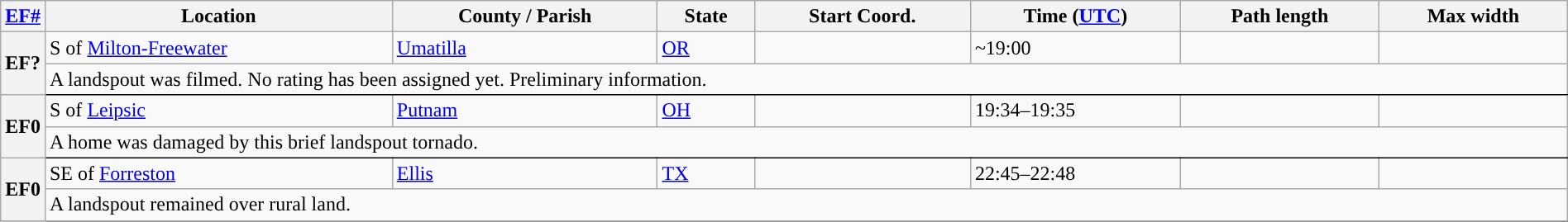<table class="wikitable sortable" style="width:100%;">
<tr>
<th scope="col" width="2%" align="center"><a href='#'>EF#</a></th>
<th scope="col" align="center" class="unsortable">Location</th>
<th scope="col" align="center" class="unsortable">County / Parish</th>
<th scope="col" align="center">State</th>
<th scope="col" align="center">Start Coord.</th>
<th scope="col" align="center">Time (<a href='#'>UTC</a>)</th>
<th scope="col" align="center">Path length</th>
<th scope="col" align="center">Max width</th>
</tr>
<tr>
<th scope="row" rowspan="2" style="background-color:#">EF?</th>
<td>S of <a href='#'>Milton-Freewater</a></td>
<td><a href='#'>Umatilla</a></td>
<td><a href='#'>OR</a></td>
<td></td>
<td>~19:00</td>
<td></td>
<td></td>
</tr>
<tr class="expand-child">
<td colspan="8" style=" border-bottom: 1px solid black;">A landspout was filmed. No rating has been assigned yet. Preliminary information.</td>
</tr>
<tr>
<th scope="row" rowspan="2" style="background-color:#">EF0</th>
<td>S of <a href='#'>Leipsic</a></td>
<td><a href='#'>Putnam</a></td>
<td><a href='#'>OH</a></td>
<td></td>
<td>19:34–19:35</td>
<td></td>
<td></td>
</tr>
<tr class="expand-child">
<td colspan="8" style=" border-bottom: 1px solid black;">A home was damaged by this brief landspout tornado.</td>
</tr>
<tr>
<th scope="row" rowspan="2" style="background-color:#">EF0</th>
<td>SE of <a href='#'>Forreston</a></td>
<td><a href='#'>Ellis</a></td>
<td><a href='#'>TX</a></td>
<td></td>
<td>22:45–22:48</td>
<td></td>
<td></td>
</tr>
<tr class="expand-child">
<td colspan="8" style=" border-bottom: 1px solid black;">A landspout remained over rural land.</td>
</tr>
<tr>
</tr>
</table>
